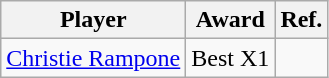<table class="wikitable">
<tr>
<th>Player</th>
<th>Award</th>
<th>Ref.</th>
</tr>
<tr>
<td> <a href='#'>Christie Rampone</a></td>
<td>Best X1</td>
<td></td>
</tr>
</table>
